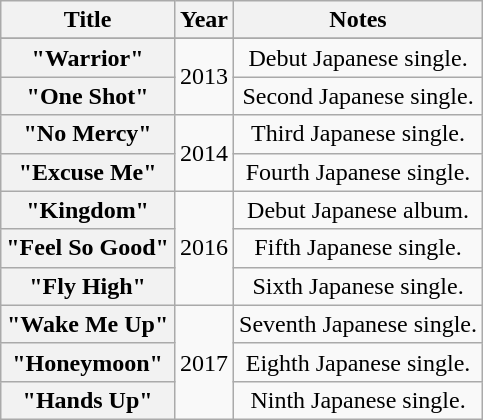<table class="wikitable plainrowheaders" style="text-align:center">
<tr>
<th scope="col">Title</th>
<th scope="col">Year</th>
<th scope="col">Notes</th>
</tr>
<tr>
</tr>
<tr>
<th scope="row">"Warrior"</th>
<td rowspan="2">2013</td>
<td>Debut Japanese single.</td>
</tr>
<tr>
<th scope="row">"One Shot"</th>
<td>Second Japanese single.</td>
</tr>
<tr>
<th scope="row">"No Mercy"</th>
<td rowspan="2">2014</td>
<td>Third Japanese single.</td>
</tr>
<tr>
<th scope="row">"Excuse Me"</th>
<td>Fourth Japanese single.</td>
</tr>
<tr>
<th scope="row">"Kingdom"</th>
<td rowspan="3">2016</td>
<td>Debut Japanese album.</td>
</tr>
<tr>
<th scope="row">"Feel So Good"</th>
<td>Fifth Japanese single.</td>
</tr>
<tr>
<th scope="row">"Fly High"</th>
<td>Sixth Japanese single.</td>
</tr>
<tr>
<th scope="row">"Wake Me Up"</th>
<td rowspan="3">2017</td>
<td>Seventh Japanese single.</td>
</tr>
<tr>
<th scope="row">"Honeymoon"</th>
<td>Eighth Japanese single.</td>
</tr>
<tr>
<th scope="row">"Hands Up"</th>
<td>Ninth Japanese single.</td>
</tr>
</table>
